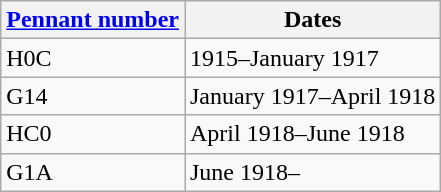<table class="wikitable">
<tr>
<th><a href='#'>Pennant number</a></th>
<th>Dates</th>
</tr>
<tr>
<td>H0C</td>
<td>1915–January 1917</td>
</tr>
<tr>
<td>G14</td>
<td>January 1917–April 1918</td>
</tr>
<tr>
<td>HC0</td>
<td>April 1918–June 1918</td>
</tr>
<tr>
<td>G1A</td>
<td>June 1918–</td>
</tr>
</table>
